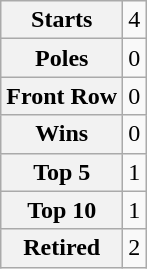<table class="wikitable" style="text-align:center">
<tr>
<th>Starts</th>
<td>4</td>
</tr>
<tr>
<th>Poles</th>
<td>0</td>
</tr>
<tr>
<th>Front Row</th>
<td>0</td>
</tr>
<tr>
<th>Wins</th>
<td>0</td>
</tr>
<tr>
<th>Top 5</th>
<td>1</td>
</tr>
<tr>
<th>Top 10</th>
<td>1</td>
</tr>
<tr>
<th>Retired</th>
<td>2</td>
</tr>
</table>
